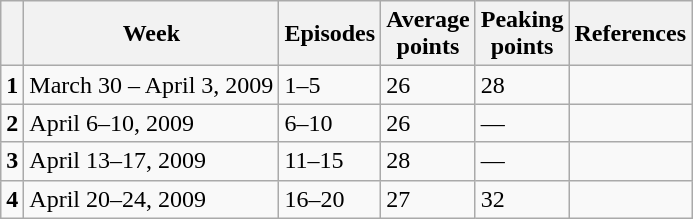<table class="wikitable">
<tr>
<th></th>
<th>Week</th>
<th>Episodes</th>
<th>Average<br>points</th>
<th>Peaking<br>points</th>
<th>References</th>
</tr>
<tr>
<td><strong>1</strong></td>
<td>March 30 – April 3, 2009</td>
<td>1–5</td>
<td>26</td>
<td>28</td>
<td></td>
</tr>
<tr>
<td><strong>2</strong></td>
<td>April 6–10, 2009</td>
<td>6–10</td>
<td>26</td>
<td>—</td>
<td></td>
</tr>
<tr>
<td><strong>3</strong></td>
<td>April 13–17, 2009</td>
<td>11–15</td>
<td>28</td>
<td>—</td>
<td></td>
</tr>
<tr>
<td><strong>4</strong></td>
<td>April 20–24, 2009</td>
<td>16–20</td>
<td>27</td>
<td>32</td>
<td></td>
</tr>
</table>
